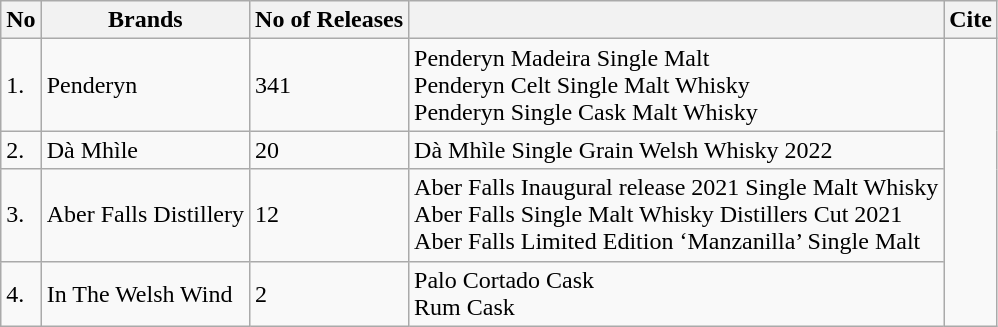<table class="wikitable">
<tr>
<th>No</th>
<th>Brands</th>
<th>No of Releases</th>
<th></th>
<th>Cite</th>
</tr>
<tr>
<td>1.</td>
<td>Penderyn</td>
<td>341 </td>
<td>Penderyn Madeira Single Malt<br>Penderyn Celt Single Malt Whisky<br>Penderyn Single Cask Malt Whisky </td>
<td rowspan="4"></td>
</tr>
<tr>
<td>2.</td>
<td>Dà Mhìle</td>
<td>20 </td>
<td>Dà Mhìle Single Grain Welsh Whisky 2022</td>
</tr>
<tr>
<td>3.</td>
<td>Aber Falls Distillery</td>
<td>12</td>
<td>Aber Falls Inaugural release 2021 Single Malt Whisky<br>Aber Falls Single Malt Whisky Distillers Cut 2021<br>Aber Falls Limited Edition ‘Manzanilla’ Single Malt </td>
</tr>
<tr>
<td>4.</td>
<td>In The Welsh Wind</td>
<td>2</td>
<td>Palo Cortado Cask<br>Rum Cask</td>
</tr>
</table>
